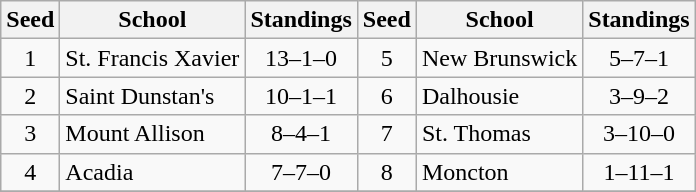<table class="wikitable">
<tr>
<th>Seed</th>
<th>School</th>
<th>Standings</th>
<th>Seed</th>
<th>School</th>
<th>Standings</th>
</tr>
<tr>
<td style="text-align:center">1</td>
<td>St. Francis Xavier</td>
<td style="text-align:center">13–1–0</td>
<td style="text-align:center">5</td>
<td>New Brunswick</td>
<td style="text-align:center">5–7–1</td>
</tr>
<tr>
<td style="text-align:center">2</td>
<td>Saint Dunstan's</td>
<td style="text-align:center">10–1–1</td>
<td style="text-align:center">6</td>
<td>Dalhousie</td>
<td style="text-align:center">3–9–2</td>
</tr>
<tr>
<td style="text-align:center">3</td>
<td>Mount Allison</td>
<td style="text-align:center">8–4–1</td>
<td style="text-align:center">7</td>
<td>St. Thomas</td>
<td style="text-align:center">3–10–0</td>
</tr>
<tr>
<td style="text-align:center">4</td>
<td>Acadia</td>
<td style="text-align:center">7–7–0</td>
<td style="text-align:center">8</td>
<td>Moncton</td>
<td style="text-align:center">1–11–1</td>
</tr>
<tr>
</tr>
</table>
